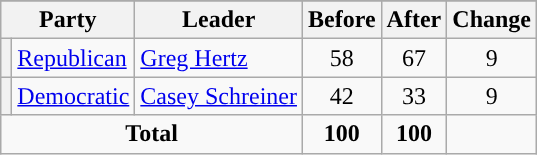<table class="wikitable" style="text-align:center;">
<tr>
</tr>
<tr>
<th colspan=2>Party</th>
<th>Leader</th>
<th>Before</th>
<th>After</th>
<th>Change</th>
</tr>
<tr>
<th style="background-color:"></th>
<td style="text-align:left;"><a href='#'>Republican</a></td>
<td style="text-align:left;"><a href='#'>Greg Hertz</a></td>
<td>58</td>
<td>67</td>
<td> 9</td>
</tr>
<tr>
<th style="background-color:"></th>
<td style="text-align:left;"><a href='#'>Democratic</a></td>
<td style="text-align:left;"><a href='#'>Casey Schreiner</a></td>
<td>42</td>
<td>33</td>
<td> 9</td>
</tr>
<tr>
<td colspan=3><strong>Total</strong></td>
<td><strong>100</strong></td>
<td><strong>100</strong></td>
<td></td>
</tr>
</table>
